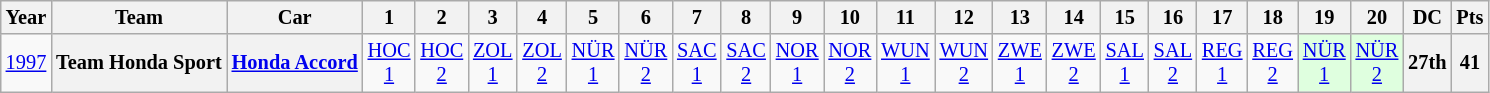<table class="wikitable" style="text-align:center; font-size:85%">
<tr>
<th>Year</th>
<th>Team</th>
<th>Car</th>
<th>1</th>
<th>2</th>
<th>3</th>
<th>4</th>
<th>5</th>
<th>6</th>
<th>7</th>
<th>8</th>
<th>9</th>
<th>10</th>
<th>11</th>
<th>12</th>
<th>13</th>
<th>14</th>
<th>15</th>
<th>16</th>
<th>17</th>
<th>18</th>
<th>19</th>
<th>20</th>
<th>DC</th>
<th>Pts</th>
</tr>
<tr>
<td><a href='#'>1997</a></td>
<th nowrap>Team Honda Sport</th>
<th nowrap><a href='#'>Honda Accord</a></th>
<td><a href='#'>HOC<br>1</a></td>
<td><a href='#'>HOC<br>2</a></td>
<td><a href='#'>ZOL<br>1</a></td>
<td><a href='#'>ZOL<br>2</a></td>
<td><a href='#'>NÜR<br>1</a></td>
<td><a href='#'>NÜR<br>2</a></td>
<td><a href='#'>SAC<br>1</a></td>
<td><a href='#'>SAC<br>2</a></td>
<td><a href='#'>NOR<br>1</a></td>
<td><a href='#'>NOR<br>2</a></td>
<td><a href='#'>WUN<br>1</a></td>
<td><a href='#'>WUN<br>2</a></td>
<td><a href='#'>ZWE<br>1</a></td>
<td><a href='#'>ZWE<br>2</a></td>
<td><a href='#'>SAL<br>1</a></td>
<td><a href='#'>SAL<br>2</a></td>
<td><a href='#'>REG<br>1</a></td>
<td><a href='#'>REG<br>2</a></td>
<td style="background:#DFFFDF;"><a href='#'>NÜR<br>1</a><br></td>
<td style="background:#DFFFDF;"><a href='#'>NÜR<br>2</a><br></td>
<th>27th</th>
<th>41</th>
</tr>
</table>
